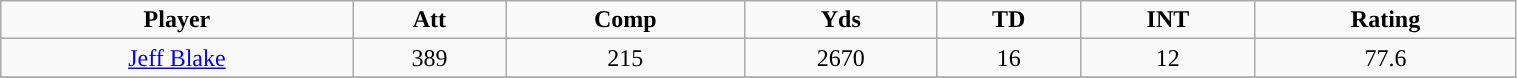<table class="wikitable" width="80%">
<tr align="center">
<td><strong>Player</strong></td>
<td><strong>Att</strong></td>
<td><strong>Comp</strong></td>
<td><strong>Yds</strong></td>
<td><strong>TD</strong></td>
<td><strong>INT</strong></td>
<td><strong>Rating</strong></td>
</tr>
<tr align="center" bgcolor="">
<td><a href='#'>Jeff Blake</a></td>
<td>389</td>
<td>215</td>
<td>2670</td>
<td>16</td>
<td>12</td>
<td>77.6</td>
</tr>
<tr align="center" bgcolor="">
</tr>
</table>
